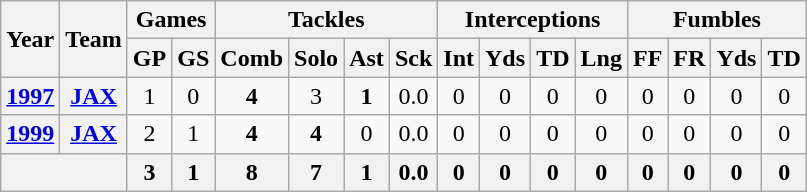<table class="wikitable" style="text-align:center">
<tr>
<th rowspan="2">Year</th>
<th rowspan="2">Team</th>
<th colspan="2">Games</th>
<th colspan="4">Tackles</th>
<th colspan="4">Interceptions</th>
<th colspan="4">Fumbles</th>
</tr>
<tr>
<th>GP</th>
<th>GS</th>
<th>Comb</th>
<th>Solo</th>
<th>Ast</th>
<th>Sck</th>
<th>Int</th>
<th>Yds</th>
<th>TD</th>
<th>Lng</th>
<th>FF</th>
<th>FR</th>
<th>Yds</th>
<th>TD</th>
</tr>
<tr>
<th><a href='#'>1997</a></th>
<th><a href='#'>JAX</a></th>
<td>1</td>
<td>0</td>
<td><strong>4</strong></td>
<td>3</td>
<td><strong>1</strong></td>
<td>0.0</td>
<td>0</td>
<td>0</td>
<td>0</td>
<td>0</td>
<td>0</td>
<td>0</td>
<td>0</td>
<td>0</td>
</tr>
<tr>
<th><a href='#'>1999</a></th>
<th><a href='#'>JAX</a></th>
<td>2</td>
<td>1</td>
<td><strong>4</strong></td>
<td><strong>4</strong></td>
<td>0</td>
<td>0.0</td>
<td>0</td>
<td>0</td>
<td>0</td>
<td>0</td>
<td>0</td>
<td>0</td>
<td>0</td>
<td>0</td>
</tr>
<tr>
<th colspan="2"></th>
<th>3</th>
<th>1</th>
<th>8</th>
<th>7</th>
<th>1</th>
<th>0.0</th>
<th>0</th>
<th>0</th>
<th>0</th>
<th>0</th>
<th>0</th>
<th>0</th>
<th>0</th>
<th>0</th>
</tr>
</table>
